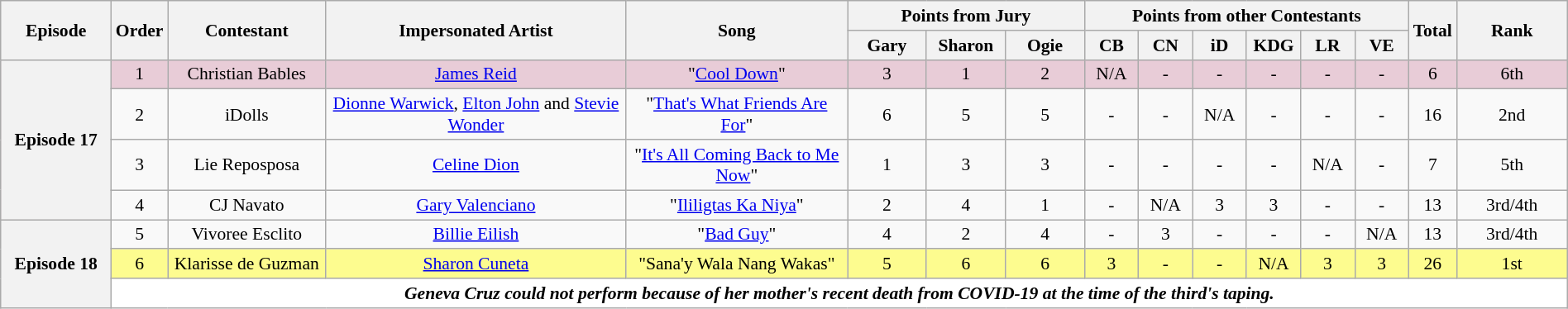<table class="wikitable" style="text-align:center; line-height:17px; width:100%; font-size:90%;">
<tr>
<th rowspan="2" style="width:07%;">Episode</th>
<th rowspan="2" style="width:03%;">Order</th>
<th rowspan="2" style="width:10%;">Contestant</th>
<th rowspan="2" style="width:19%;">Impersonated Artist</th>
<th rowspan="2" style="width:14%;">Song</th>
<th colspan="3" style="width:15%;">Points from Jury</th>
<th colspan="6" style="width:24%;">Points from other Contestants</th>
<th rowspan="2" style="width:03%;">Total</th>
<th rowspan="2" style="width:07%;">Rank</th>
</tr>
<tr>
<th style="width:05%;">Gary</th>
<th style="width:05%;">Sharon</th>
<th style="width:05%;">Ogie</th>
<th style="width:03.42%;">CB</th>
<th style="width:03.42%;">CN</th>
<th style="width:03.42%;">iD</th>
<th style="width:03.42%;">KDG</th>
<th style="width:03.42%;">LR</th>
<th style="width:03.42%;">VE</th>
</tr>
<tr bgcolor="e8ccd7">
<th rowspan="4"><strong>Episode 17</strong><br><small></small></th>
<td>1</td>
<td>Christian Bables</td>
<td><a href='#'>James Reid</a></td>
<td>"<a href='#'>Cool Down</a>"</td>
<td>3</td>
<td>1</td>
<td>2</td>
<td>N/A</td>
<td>-</td>
<td>-</td>
<td>-</td>
<td>-</td>
<td>-</td>
<td>6</td>
<td>6th</td>
</tr>
<tr>
<td>2</td>
<td>iDolls</td>
<td><a href='#'>Dionne Warwick</a>, <a href='#'>Elton John</a> and <a href='#'>Stevie Wonder</a></td>
<td>"<a href='#'>That's What Friends Are For</a>"</td>
<td>6</td>
<td>5</td>
<td>5</td>
<td>-</td>
<td>-</td>
<td>N/A</td>
<td>-</td>
<td>-</td>
<td>-</td>
<td>16</td>
<td>2nd</td>
</tr>
<tr>
<td>3</td>
<td>Lie Reposposa</td>
<td><a href='#'>Celine Dion</a></td>
<td>"<a href='#'>It's All Coming Back to Me Now</a>"</td>
<td>1</td>
<td>3</td>
<td>3</td>
<td>-</td>
<td>-</td>
<td>-</td>
<td>-</td>
<td>N/A</td>
<td>-</td>
<td>7</td>
<td>5th</td>
</tr>
<tr>
<td>4</td>
<td>CJ Navato</td>
<td><a href='#'>Gary Valenciano</a></td>
<td>"<a href='#'>Ililigtas Ka Niya</a>"</td>
<td>2</td>
<td>4</td>
<td>1</td>
<td>-</td>
<td>N/A</td>
<td>3</td>
<td>3</td>
<td>-</td>
<td>-</td>
<td>13</td>
<td>3rd/4th</td>
</tr>
<tr>
<th rowspan="3"><strong>Episode 18</strong><br><small></small></th>
<td>5</td>
<td>Vivoree Esclito</td>
<td><a href='#'>Billie Eilish</a></td>
<td>"<a href='#'>Bad Guy</a>"</td>
<td>4</td>
<td>2</td>
<td>4</td>
<td>-</td>
<td>3</td>
<td>-</td>
<td>-</td>
<td>-</td>
<td>N/A</td>
<td>13</td>
<td>3rd/4th</td>
</tr>
<tr bgcolor="fdfc8f"|>
<td>6</td>
<td>Klarisse de Guzman</td>
<td><a href='#'>Sharon Cuneta</a></td>
<td>"Sana'y Wala Nang Wakas"</td>
<td>5</td>
<td>6</td>
<td>6</td>
<td>3</td>
<td>-</td>
<td>-</td>
<td>N/A</td>
<td>3</td>
<td>3</td>
<td>26</td>
<td>1st</td>
</tr>
<tr>
<td style="background:white" colspan="16"><strong><em>Geneva Cruz<strong> could not perform because of her mother's recent death from COVID-19 at the time of the third's taping<em>.</td>
</tr>
</table>
